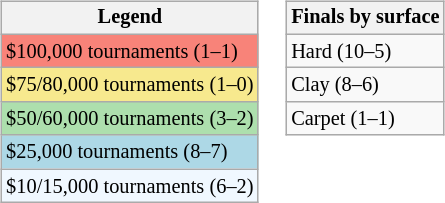<table>
<tr valign=top>
<td><br><table class="wikitable" style="font-size:85%">
<tr>
<th>Legend</th>
</tr>
<tr style="background:#f88379;">
<td>$100,000 tournaments (1–1)</td>
</tr>
<tr style="background:#f7e98e;">
<td>$75/80,000 tournaments (1–0)</td>
</tr>
<tr style="background:#addfad;">
<td>$50/60,000 tournaments (3–2)</td>
</tr>
<tr style="background:lightblue;">
<td>$25,000 tournaments (8–7)</td>
</tr>
<tr style="background:#f0f8ff;">
<td>$10/15,000 tournaments (6–2)</td>
</tr>
</table>
</td>
<td><br><table class="wikitable" style="font-size:85%">
<tr>
<th>Finals by surface</th>
</tr>
<tr>
<td>Hard (10–5)</td>
</tr>
<tr>
<td>Clay (8–6)</td>
</tr>
<tr>
<td>Carpet (1–1)</td>
</tr>
</table>
</td>
</tr>
</table>
